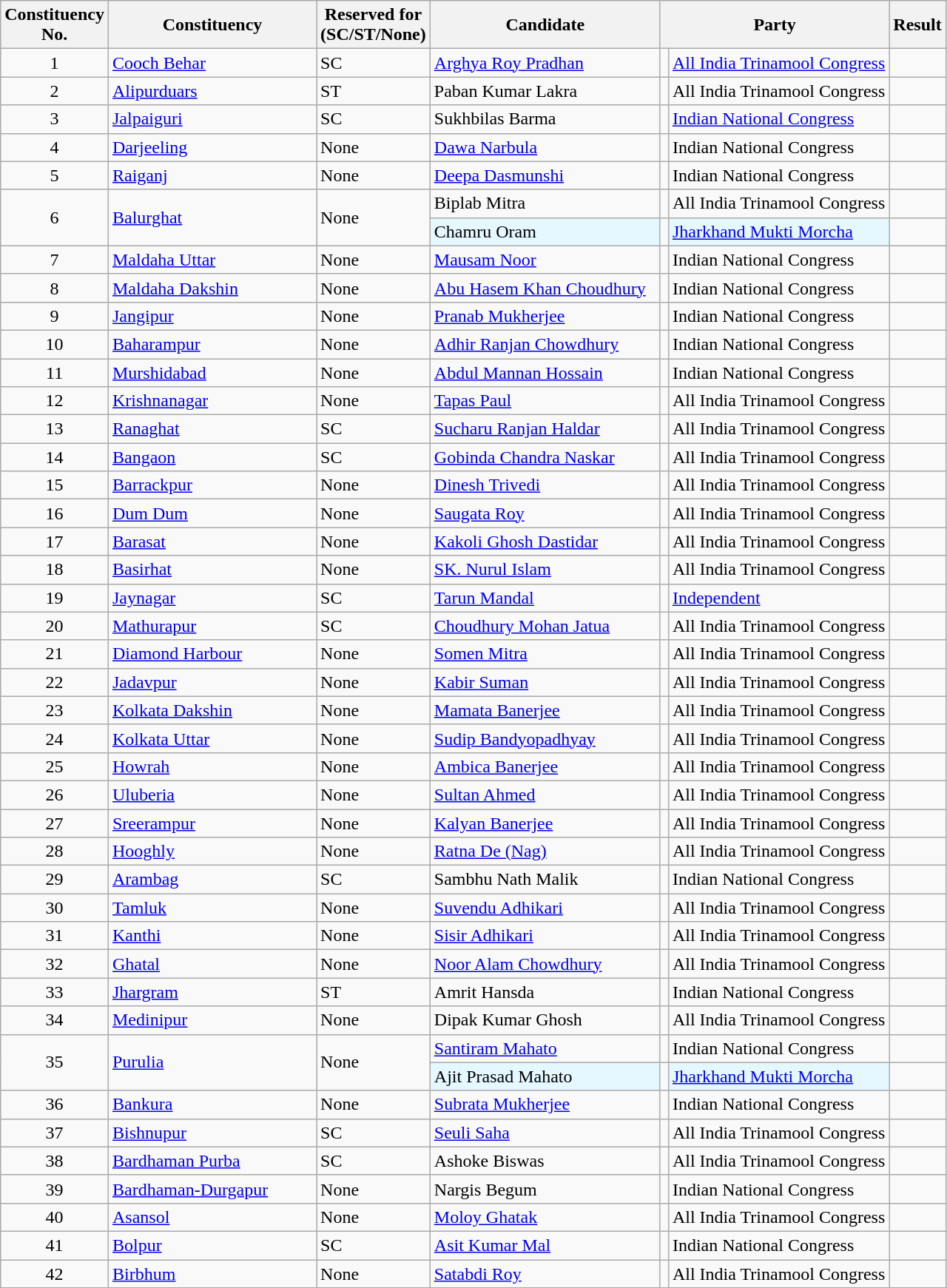<table class= "wikitable sortable">
<tr>
<th>Constituency <br> No.</th>
<th style="width:180px;">Constituency</th>
<th>Reserved for<br>(SC/ST/None)</th>
<th style="width:200px;">Candidate</th>
<th colspan="2">Party</th>
<th>Result</th>
</tr>
<tr>
<td align="center">1</td>
<td><a href='#'>Cooch Behar</a></td>
<td>SC</td>
<td><a href='#'>Arghya Roy Pradhan</a></td>
<td bgcolor=></td>
<td><a href='#'>All India Trinamool Congress</a></td>
<td></td>
</tr>
<tr>
<td align="center">2</td>
<td><a href='#'>Alipurduars</a></td>
<td>ST</td>
<td>Paban Kumar Lakra</td>
<td bgcolor=></td>
<td>All India Trinamool Congress</td>
<td></td>
</tr>
<tr>
<td align="center">3</td>
<td><a href='#'>Jalpaiguri</a></td>
<td>SC</td>
<td>Sukhbilas Barma</td>
<td bgcolor=></td>
<td><a href='#'>Indian National Congress</a></td>
<td></td>
</tr>
<tr>
<td align="center">4</td>
<td><a href='#'>Darjeeling</a></td>
<td>None</td>
<td><a href='#'>Dawa Narbula</a></td>
<td bgcolor=></td>
<td>Indian National Congress</td>
<td></td>
</tr>
<tr>
<td align="center">5</td>
<td><a href='#'>Raiganj</a></td>
<td>None</td>
<td><a href='#'>Deepa Dasmunshi</a></td>
<td bgcolor=></td>
<td>Indian National Congress</td>
<td></td>
</tr>
<tr>
<td rowspan="2" align="center">6</td>
<td rowspan="2"><a href='#'>Balurghat</a></td>
<td rowspan="2">None</td>
<td>Biplab Mitra</td>
<td bgcolor=></td>
<td>All India Trinamool Congress</td>
<td></td>
</tr>
<tr>
<td style="background:#E5F8FF">Chamru Oram</td>
<td bgcolor=></td>
<td style="background:#E5F8FF"><a href='#'>Jharkhand Mukti Morcha</a></td>
<td></td>
</tr>
<tr>
<td align="center">7</td>
<td><a href='#'>Maldaha Uttar</a></td>
<td>None</td>
<td><a href='#'>Mausam Noor</a></td>
<td bgcolor=></td>
<td>Indian National Congress</td>
<td></td>
</tr>
<tr>
<td align="center">8</td>
<td><a href='#'>Maldaha Dakshin</a></td>
<td>None</td>
<td><a href='#'>Abu Hasem Khan Choudhury</a></td>
<td bgcolor=></td>
<td>Indian National Congress</td>
<td></td>
</tr>
<tr>
<td align="center">9</td>
<td><a href='#'>Jangipur</a></td>
<td>None</td>
<td><a href='#'>Pranab Mukherjee</a></td>
<td bgcolor=></td>
<td>Indian National Congress</td>
<td></td>
</tr>
<tr>
<td align="center">10</td>
<td><a href='#'>Baharampur</a></td>
<td>None</td>
<td><a href='#'>Adhir Ranjan Chowdhury</a></td>
<td bgcolor=></td>
<td>Indian National Congress</td>
<td></td>
</tr>
<tr>
<td align="center">11</td>
<td><a href='#'>Murshidabad</a></td>
<td>None</td>
<td><a href='#'>Abdul Mannan Hossain</a></td>
<td bgcolor=></td>
<td>Indian National Congress</td>
<td></td>
</tr>
<tr>
<td align="center">12</td>
<td><a href='#'>Krishnanagar</a></td>
<td>None</td>
<td><a href='#'>Tapas Paul</a></td>
<td bgcolor=></td>
<td>All India Trinamool Congress</td>
<td></td>
</tr>
<tr>
<td align="center">13</td>
<td><a href='#'>Ranaghat</a></td>
<td>SC</td>
<td><a href='#'>Sucharu Ranjan Haldar</a></td>
<td bgcolor=></td>
<td>All India Trinamool Congress</td>
<td></td>
</tr>
<tr>
<td align="center">14</td>
<td><a href='#'>Bangaon</a></td>
<td>SC</td>
<td><a href='#'>Gobinda Chandra Naskar</a></td>
<td bgcolor=></td>
<td>All India Trinamool Congress</td>
<td></td>
</tr>
<tr>
<td align="center">15</td>
<td><a href='#'>Barrackpur</a></td>
<td>None</td>
<td><a href='#'>Dinesh Trivedi</a></td>
<td bgcolor=></td>
<td>All India Trinamool Congress</td>
<td></td>
</tr>
<tr>
<td align="center">16</td>
<td><a href='#'>Dum Dum</a></td>
<td>None</td>
<td><a href='#'>Saugata Roy</a></td>
<td bgcolor=></td>
<td>All India Trinamool Congress</td>
<td></td>
</tr>
<tr>
<td align="center">17</td>
<td><a href='#'>Barasat</a></td>
<td>None</td>
<td><a href='#'>Kakoli Ghosh Dastidar</a></td>
<td bgcolor=></td>
<td>All India Trinamool Congress</td>
<td></td>
</tr>
<tr>
<td align="center">18</td>
<td><a href='#'>Basirhat</a></td>
<td>None</td>
<td><a href='#'>SK. Nurul Islam</a></td>
<td bgcolor=></td>
<td>All India Trinamool Congress</td>
<td></td>
</tr>
<tr>
<td align="center">19</td>
<td><a href='#'>Jaynagar</a></td>
<td>SC</td>
<td><a href='#'>Tarun Mandal</a></td>
<td bgcolor=></td>
<td><a href='#'>Independent</a></td>
<td></td>
</tr>
<tr>
<td align="center">20</td>
<td><a href='#'>Mathurapur</a></td>
<td>SC</td>
<td><a href='#'>Choudhury Mohan Jatua</a></td>
<td bgcolor=></td>
<td>All India Trinamool Congress</td>
<td></td>
</tr>
<tr>
<td align="center">21</td>
<td><a href='#'>Diamond Harbour</a></td>
<td>None</td>
<td><a href='#'>Somen Mitra</a></td>
<td bgcolor=></td>
<td>All India Trinamool Congress</td>
<td></td>
</tr>
<tr>
<td align="center">22</td>
<td><a href='#'>Jadavpur</a></td>
<td>None</td>
<td><a href='#'>Kabir Suman</a></td>
<td bgcolor=></td>
<td>All India Trinamool Congress</td>
<td></td>
</tr>
<tr>
<td align="center">23</td>
<td><a href='#'>Kolkata Dakshin</a></td>
<td>None</td>
<td><a href='#'>Mamata Banerjee</a></td>
<td bgcolor=></td>
<td>All India Trinamool Congress</td>
<td></td>
</tr>
<tr>
<td align="center">24</td>
<td><a href='#'>Kolkata Uttar</a></td>
<td>None</td>
<td><a href='#'>Sudip Bandyopadhyay</a></td>
<td bgcolor=></td>
<td>All India Trinamool Congress</td>
<td></td>
</tr>
<tr>
<td align="center">25</td>
<td><a href='#'>Howrah</a></td>
<td>None</td>
<td><a href='#'>Ambica Banerjee</a></td>
<td bgcolor=></td>
<td>All India Trinamool Congress</td>
<td></td>
</tr>
<tr>
<td align="center">26</td>
<td><a href='#'>Uluberia</a></td>
<td>None</td>
<td><a href='#'>Sultan Ahmed</a></td>
<td bgcolor=></td>
<td>All India Trinamool Congress</td>
<td></td>
</tr>
<tr>
<td align="center">27</td>
<td><a href='#'>Sreerampur</a></td>
<td>None</td>
<td><a href='#'>Kalyan Banerjee</a></td>
<td bgcolor=></td>
<td>All India Trinamool Congress</td>
<td></td>
</tr>
<tr>
<td align="center">28</td>
<td><a href='#'>Hooghly</a></td>
<td>None</td>
<td><a href='#'>Ratna De (Nag)</a></td>
<td bgcolor=></td>
<td>All India Trinamool Congress</td>
<td></td>
</tr>
<tr>
<td align="center">29</td>
<td><a href='#'>Arambag</a></td>
<td>SC</td>
<td>Sambhu Nath Malik</td>
<td bgcolor=></td>
<td>Indian National Congress</td>
<td></td>
</tr>
<tr>
<td align="center">30</td>
<td><a href='#'>Tamluk</a></td>
<td>None</td>
<td><a href='#'>Suvendu Adhikari</a></td>
<td bgcolor=></td>
<td>All India Trinamool Congress</td>
<td></td>
</tr>
<tr>
<td align="center">31</td>
<td><a href='#'>Kanthi</a></td>
<td>None</td>
<td><a href='#'>Sisir Adhikari</a></td>
<td bgcolor=></td>
<td>All India Trinamool Congress</td>
<td></td>
</tr>
<tr>
<td align="center">32</td>
<td><a href='#'>Ghatal</a></td>
<td>None</td>
<td><a href='#'>Noor Alam Chowdhury</a></td>
<td bgcolor=></td>
<td>All India Trinamool Congress</td>
<td></td>
</tr>
<tr>
<td align="center">33</td>
<td><a href='#'>Jhargram</a></td>
<td>ST</td>
<td>Amrit Hansda</td>
<td bgcolor=></td>
<td>Indian National Congress</td>
<td></td>
</tr>
<tr>
<td align="center">34</td>
<td><a href='#'>Medinipur</a></td>
<td>None</td>
<td>Dipak Kumar Ghosh</td>
<td bgcolor=></td>
<td>All India Trinamool Congress</td>
<td></td>
</tr>
<tr>
<td rowspan="2" align="center">35</td>
<td rowspan="2"><a href='#'>Purulia</a></td>
<td rowspan="2">None</td>
<td><a href='#'>Santiram Mahato</a></td>
<td bgcolor=></td>
<td>Indian National Congress</td>
<td></td>
</tr>
<tr>
<td style="background:#E5F8FF">Ajit Prasad Mahato</td>
<td bgcolor=></td>
<td style="background:#E5F8FF"><a href='#'>Jharkhand Mukti Morcha</a></td>
<td></td>
</tr>
<tr>
<td align="center">36</td>
<td><a href='#'>Bankura</a></td>
<td>None</td>
<td><a href='#'>Subrata Mukherjee</a></td>
<td bgcolor=></td>
<td>Indian National Congress</td>
<td></td>
</tr>
<tr>
<td align="center">37</td>
<td><a href='#'>Bishnupur</a></td>
<td>SC</td>
<td><a href='#'>Seuli Saha</a></td>
<td bgcolor=></td>
<td>All India Trinamool Congress</td>
<td></td>
</tr>
<tr>
<td align="center">38</td>
<td><a href='#'>Bardhaman Purba</a></td>
<td>SC</td>
<td>Ashoke Biswas</td>
<td bgcolor=></td>
<td>All India Trinamool Congress</td>
<td></td>
</tr>
<tr>
<td align="center">39</td>
<td><a href='#'>Bardhaman-Durgapur</a></td>
<td>None</td>
<td>Nargis Begum</td>
<td bgcolor=></td>
<td>Indian National Congress</td>
<td></td>
</tr>
<tr>
<td align="center">40</td>
<td><a href='#'>Asansol</a></td>
<td>None</td>
<td><a href='#'>Moloy Ghatak</a></td>
<td bgcolor=></td>
<td>All India Trinamool Congress</td>
<td></td>
</tr>
<tr>
<td align="center">41</td>
<td><a href='#'>Bolpur</a></td>
<td>SC</td>
<td><a href='#'>Asit Kumar Mal</a></td>
<td bgcolor=></td>
<td>Indian National Congress</td>
<td></td>
</tr>
<tr>
<td align="center">42</td>
<td><a href='#'>Birbhum</a></td>
<td>None</td>
<td><a href='#'>Satabdi Roy</a></td>
<td bgcolor=></td>
<td>All India Trinamool Congress</td>
<td></td>
</tr>
</table>
